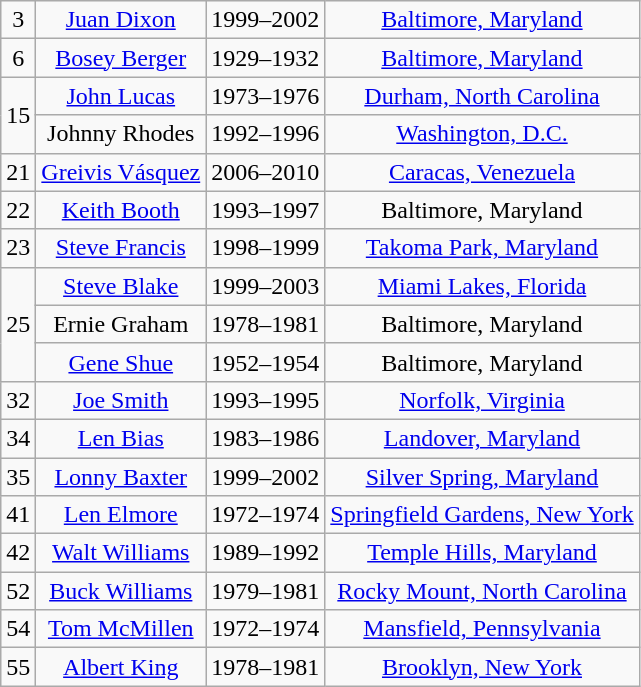<table class = "wikitable" style=text-align:center>
<tr>
<td>3</td>
<td><a href='#'>Juan Dixon</a></td>
<td>1999–2002</td>
<td><a href='#'>Baltimore, Maryland</a></td>
</tr>
<tr>
<td>6</td>
<td><a href='#'>Bosey Berger</a></td>
<td>1929–1932</td>
<td><a href='#'>Baltimore, Maryland</a></td>
</tr>
<tr>
<td rowspan=2>15</td>
<td><a href='#'>John Lucas</a></td>
<td>1973–1976</td>
<td><a href='#'>Durham, North Carolina</a></td>
</tr>
<tr>
<td Johnny Rhodes (basketball)>Johnny Rhodes</td>
<td>1992–1996</td>
<td><a href='#'>Washington, D.C.</a></td>
</tr>
<tr>
<td>21</td>
<td><a href='#'>Greivis Vásquez</a></td>
<td>2006–2010</td>
<td><a href='#'>Caracas, Venezuela</a></td>
</tr>
<tr>
<td>22</td>
<td><a href='#'>Keith Booth</a></td>
<td>1993–1997</td>
<td>Baltimore, Maryland</td>
</tr>
<tr>
<td>23</td>
<td><a href='#'>Steve Francis</a></td>
<td>1998–1999</td>
<td><a href='#'>Takoma Park, Maryland</a></td>
</tr>
<tr>
<td rowspan=3>25</td>
<td><a href='#'>Steve Blake</a></td>
<td>1999–2003</td>
<td><a href='#'>Miami Lakes, Florida</a></td>
</tr>
<tr>
<td Ernie Graham (basketball)>Ernie Graham</td>
<td>1978–1981</td>
<td>Baltimore, Maryland</td>
</tr>
<tr>
<td><a href='#'>Gene Shue</a></td>
<td>1952–1954</td>
<td>Baltimore, Maryland</td>
</tr>
<tr>
<td>32</td>
<td><a href='#'>Joe Smith</a></td>
<td>1993–1995</td>
<td><a href='#'>Norfolk, Virginia</a></td>
</tr>
<tr>
<td>34</td>
<td><a href='#'>Len Bias</a></td>
<td>1983–1986</td>
<td><a href='#'>Landover, Maryland</a></td>
</tr>
<tr>
<td>35</td>
<td><a href='#'>Lonny Baxter</a></td>
<td>1999–2002</td>
<td><a href='#'>Silver Spring, Maryland</a></td>
</tr>
<tr>
<td>41</td>
<td><a href='#'>Len Elmore</a></td>
<td>1972–1974</td>
<td><a href='#'>Springfield Gardens, New York</a></td>
</tr>
<tr>
<td>42</td>
<td><a href='#'>Walt Williams</a></td>
<td>1989–1992</td>
<td><a href='#'>Temple Hills, Maryland</a></td>
</tr>
<tr>
<td>52</td>
<td><a href='#'>Buck Williams</a></td>
<td>1979–1981</td>
<td><a href='#'>Rocky Mount, North Carolina</a></td>
</tr>
<tr>
<td>54</td>
<td><a href='#'>Tom McMillen</a></td>
<td>1972–1974</td>
<td><a href='#'>Mansfield, Pennsylvania</a></td>
</tr>
<tr>
<td>55</td>
<td><a href='#'>Albert King</a></td>
<td>1978–1981</td>
<td><a href='#'>Brooklyn, New York</a></td>
</tr>
</table>
